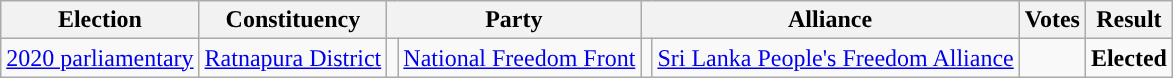<table class="wikitable" style="text-align:left;">
<tr>
<th scope=col>Election</th>
<th scope=col>Constituency</th>
<th scope=col colspan="2">Party</th>
<th scope=col colspan="2">Alliance</th>
<th scope=col>Votes</th>
<th scope=col>Result</th>
</tr>
<tr>
<td><a href='#'>2020 parliamentary</a></td>
<td><a href='#'>Ratnapura District</a></td>
<td style="background:"></td>
<td><a href='#'>National Freedom Front</a></td>
<td style="background:"></td>
<td><a href='#'>Sri Lanka People's Freedom Alliance</a></td>
<td align=right></td>
<td><strong>Elected</strong></td>
</tr>
</table>
